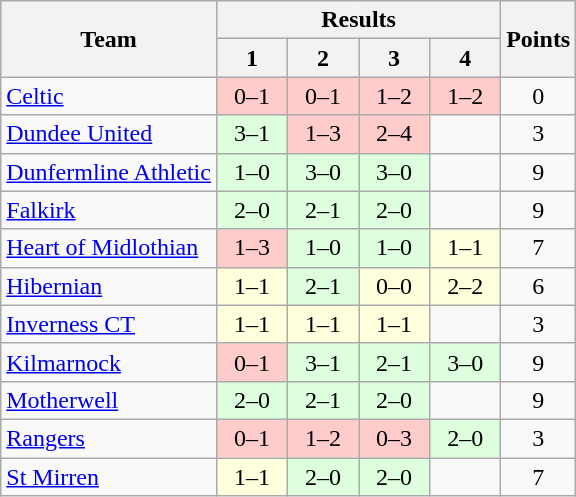<table class="wikitable" style="text-align:center">
<tr>
<th rowspan=2>Team</th>
<th colspan=4>Results</th>
<th rowspan=2>Points</th>
</tr>
<tr>
<th width=40>1</th>
<th width=40>2</th>
<th width=40>3</th>
<th width=40>4</th>
</tr>
<tr>
<td align=left><a href='#'>Celtic</a></td>
<td bgcolor=#FFCCCC>0–1</td>
<td bgcolor=#FFCCCC>0–1</td>
<td bgcolor=#FFCCCC>1–2</td>
<td bgcolor=#FFCCCC>1–2</td>
<td>0</td>
</tr>
<tr>
<td align=left><a href='#'>Dundee United</a></td>
<td bgcolor=#ddFFdd>3–1</td>
<td bgcolor=#FFCCCC>1–3</td>
<td bgcolor=#ffcccc>2–4</td>
<td></td>
<td>3</td>
</tr>
<tr>
<td align=left><a href='#'>Dunfermline Athletic</a></td>
<td bgcolor=#ddffdd>1–0</td>
<td bgcolor=#ddffdd>3–0</td>
<td bgcolor=#ddffdd>3–0</td>
<td></td>
<td>9</td>
</tr>
<tr>
<td align=left><a href='#'>Falkirk</a></td>
<td bgcolor=#ddffdd>2–0</td>
<td bgcolor=#ddffdd>2–1</td>
<td bgcolor=#ddffdd>2–0</td>
<td></td>
<td>9</td>
</tr>
<tr>
<td align=left><a href='#'>Heart of Midlothian</a></td>
<td bgcolor=#ffcccc>1–3</td>
<td bgcolor=#ddffdd>1–0</td>
<td bgcolor=#ddffdd>1–0</td>
<td bgcolor=#ffffdd>1–1</td>
<td>7</td>
</tr>
<tr>
<td align=left><a href='#'>Hibernian</a></td>
<td bgcolor=#FFFFDD>1–1</td>
<td bgcolor=#ddffdd>2–1</td>
<td bgcolor=#ffffdd>0–0</td>
<td bgcolor=#ffffdd>2–2</td>
<td>6</td>
</tr>
<tr>
<td align=left><a href='#'>Inverness CT</a></td>
<td bgcolor=#FFffdd>1–1</td>
<td bgcolor=#ffffdd>1–1</td>
<td bgcolor=#ffffdd>1–1</td>
<td></td>
<td>3</td>
</tr>
<tr>
<td align=left><a href='#'>Kilmarnock</a></td>
<td bgcolor=#ffcccc>0–1</td>
<td bgcolor=#ddffdd>3–1</td>
<td bgcolor=#ddffdd>2–1</td>
<td bgcolor=#ddffdd>3–0</td>
<td>9</td>
</tr>
<tr>
<td align=left><a href='#'>Motherwell</a></td>
<td bgcolor=#ddffdd>2–0</td>
<td bgcolor=#ddffdd>2–1</td>
<td bgcolor=#ddffdd>2–0</td>
<td></td>
<td>9</td>
</tr>
<tr>
<td align=left><a href='#'>Rangers</a></td>
<td bgcolor=#ffcccc>0–1</td>
<td bgcolor=#FFCCCC>1–2</td>
<td bgcolor=#ffcccc>0–3</td>
<td bgcolor=#ddffdd>2–0</td>
<td>3</td>
</tr>
<tr>
<td align=left><a href='#'>St Mirren</a></td>
<td bgcolor=#ffffdd>1–1</td>
<td bgcolor=#ddffdd>2–0</td>
<td bgcolor=#ddffdd>2–0</td>
<td></td>
<td>7</td>
</tr>
</table>
